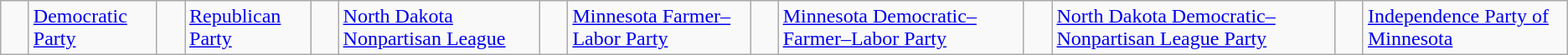<table class="wikitable">
<tr>
<td width="15px" ></td>
<td><a href='#'>Democratic Party</a></td>
<td width="15px" ></td>
<td><a href='#'>Republican Party</a></td>
<td width="15px" ></td>
<td><a href='#'>North Dakota Nonpartisan League</a></td>
<td width="15px" ></td>
<td><a href='#'>Minnesota Farmer–Labor Party</a></td>
<td width="15px" ></td>
<td><a href='#'>Minnesota Democratic–Farmer–Labor Party</a></td>
<td width="15px" ></td>
<td><a href='#'>North Dakota Democratic–Nonpartisan League Party</a></td>
<td width="15px" ></td>
<td><a href='#'>Independence Party of Minnesota</a></td>
</tr>
</table>
